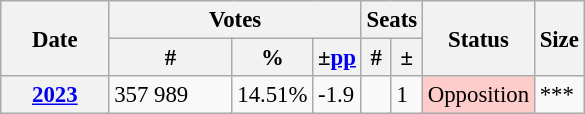<table class="wikitable" style="font-size:95%;">
<tr>
<th width="65" rowspan="2">Date</th>
<th colspan="3">Votes</th>
<th colspan="2">Seats</th>
<th rowspan="2">Status</th>
<th rowspan="2">Size</th>
</tr>
<tr>
<th width="75">#</th>
<th>%</th>
<th>±<a href='#'>pp</a></th>
<th>#</th>
<th>±</th>
</tr>
<tr>
<th><a href='#'>2023</a></th>
<td>357 989</td>
<td>14.51%</td>
<td>-1.9</td>
<td style="text-align:center;"></td>
<td>1</td>
<td style="background-color:#fcc;">Opposition</td>
<td>***</td>
</tr>
</table>
